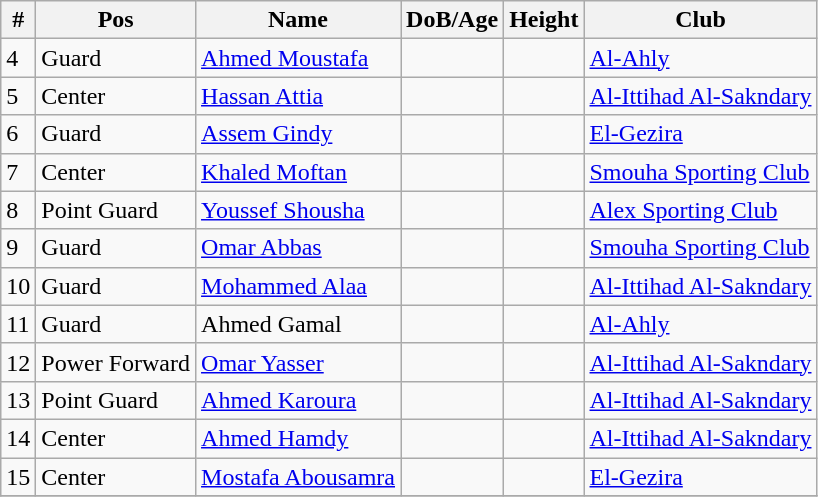<table class="wikitable sortable">
<tr>
<th>#</th>
<th>Pos</th>
<th>Name</th>
<th>DoB/Age</th>
<th>Height</th>
<th>Club</th>
</tr>
<tr>
<td>4</td>
<td>Guard</td>
<td><a href='#'>Ahmed  Moustafa</a></td>
<td></td>
<td></td>
<td> <a href='#'>Al-Ahly</a></td>
</tr>
<tr>
<td>5</td>
<td>Center</td>
<td><a href='#'>Hassan Attia</a></td>
<td></td>
<td></td>
<td> <a href='#'>Al-Ittihad Al-Sakndary</a></td>
</tr>
<tr>
<td>6</td>
<td>Guard</td>
<td><a href='#'>Assem Gindy</a></td>
<td></td>
<td></td>
<td> <a href='#'>El-Gezira</a></td>
</tr>
<tr>
<td>7</td>
<td>Center</td>
<td><a href='#'>Khaled Moftan</a></td>
<td></td>
<td></td>
<td> <a href='#'>Smouha Sporting Club</a></td>
</tr>
<tr>
<td>8</td>
<td>Point Guard</td>
<td><a href='#'>Youssef Shousha</a></td>
<td></td>
<td></td>
<td> <a href='#'>Alex Sporting Club</a></td>
</tr>
<tr>
<td>9</td>
<td>Guard</td>
<td><a href='#'>Omar Abbas</a></td>
<td></td>
<td></td>
<td> <a href='#'>Smouha Sporting Club</a></td>
</tr>
<tr>
<td>10</td>
<td>Guard</td>
<td><a href='#'>Mohammed Alaa</a></td>
<td></td>
<td></td>
<td> <a href='#'>Al-Ittihad Al-Sakndary</a></td>
</tr>
<tr>
<td>11</td>
<td>Guard</td>
<td>Ahmed Gamal</td>
<td></td>
<td></td>
<td> <a href='#'>Al-Ahly</a></td>
</tr>
<tr>
<td>12</td>
<td>Power Forward</td>
<td><a href='#'>Omar Yasser</a></td>
<td></td>
<td></td>
<td> <a href='#'>Al-Ittihad Al-Sakndary</a></td>
</tr>
<tr>
<td>13</td>
<td>Point Guard</td>
<td><a href='#'>Ahmed Karoura</a></td>
<td></td>
<td></td>
<td> <a href='#'>Al-Ittihad Al-Sakndary</a></td>
</tr>
<tr>
<td>14</td>
<td>Center</td>
<td><a href='#'>Ahmed Hamdy</a></td>
<td></td>
<td></td>
<td> <a href='#'>Al-Ittihad Al-Sakndary</a></td>
</tr>
<tr>
<td>15</td>
<td>Center</td>
<td><a href='#'>Mostafa Abousamra</a></td>
<td></td>
<td></td>
<td> <a href='#'>El-Gezira</a></td>
</tr>
<tr>
</tr>
</table>
